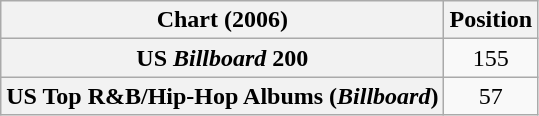<table class="wikitable sortable plainrowheaders" style="text-align:center">
<tr>
<th scope="col">Chart (2006)</th>
<th scope="col">Position</th>
</tr>
<tr>
<th scope="row">US <em>Billboard</em> 200</th>
<td>155</td>
</tr>
<tr>
<th scope="row">US Top R&B/Hip-Hop Albums (<em>Billboard</em>)</th>
<td>57</td>
</tr>
</table>
